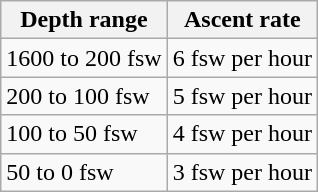<table class="wikitable">
<tr>
<th>Depth range</th>
<th>Ascent rate</th>
</tr>
<tr>
<td>1600 to 200 fsw</td>
<td>6 fsw per hour</td>
</tr>
<tr>
<td>200 to 100 fsw</td>
<td>5 fsw per hour</td>
</tr>
<tr>
<td>100 to 50 fsw</td>
<td>4 fsw per hour</td>
</tr>
<tr>
<td>50 to 0 fsw</td>
<td>3 fsw per hour</td>
</tr>
</table>
